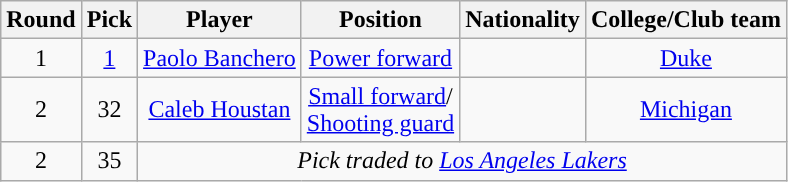<table class="wikitable sortable sortable">
<tr>
<th>Round</th>
<th>Pick</th>
<th>Player</th>
<th>Position</th>
<th>Nationality</th>
<th>College/Club team</th>
</tr>
<tr style="text-align: center">
<td>1</td>
<td><a href='#'>1</a></td>
<td><a href='#'>Paolo Banchero</a></td>
<td><a href='#'>Power forward</a></td>
<td><br></td>
<td><a href='#'>Duke</a></td>
</tr>
<tr style="text-align: center">
<td>2</td>
<td>32</td>
<td><a href='#'>Caleb Houstan</a></td>
<td><a href='#'>Small forward</a>/<br><a href='#'>Shooting guard</a></td>
<td></td>
<td><a href='#'>Michigan</a></td>
</tr>
<tr style="text-align: center">
<td>2</td>
<td>35</td>
<td colspan="4"><em>Pick traded to <a href='#'>Los Angeles Lakers</a></em></td>
</tr>
</table>
